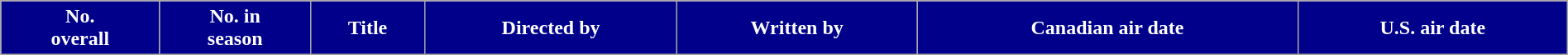<table class="wikitable plainrowheaders" style="width:100%; style="background:#fff;">
<tr style="color:white;">
<th style="background:#00008b;">No.<br>overall</th>
<th style="background:#00008b;">No. in<br>season</th>
<th style="background:#00008b;">Title</th>
<th style="background:#00008b;">Directed by</th>
<th style="background:#00008b;">Written by</th>
<th style="background:#00008b;">Canadian air date</th>
<th style="background:#00008b;">U.S. air date<br>











</th>
</tr>
</table>
